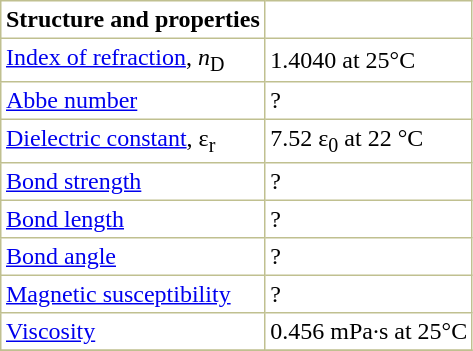<table border="1" cellspacing="0" cellpadding="3" style="margin: 0 0 0 0.5em; background: #FFFFFF; border-collapse: collapse; border-color: #C0C090;">
<tr>
<th>Structure and properties</th>
</tr>
<tr>
<td><a href='#'>Index of refraction</a>, <em>n</em><sub>D</sub></td>
<td>1.4040 at 25°C </td>
</tr>
<tr>
<td><a href='#'>Abbe number</a></td>
<td>? </td>
</tr>
<tr>
<td><a href='#'>Dielectric constant</a>, ε<sub>r</sub></td>
<td>7.52 ε<sub>0</sub> at 22 °C </td>
</tr>
<tr>
<td><a href='#'>Bond strength</a></td>
<td>? </td>
</tr>
<tr>
<td><a href='#'>Bond length</a></td>
<td>? </td>
</tr>
<tr>
<td><a href='#'>Bond angle</a></td>
<td>? </td>
</tr>
<tr>
<td><a href='#'>Magnetic susceptibility</a></td>
<td>? </td>
</tr>
<tr>
<td><a href='#'>Viscosity</a></td>
<td>0.456 mPa·s at 25°C</td>
</tr>
<tr>
</tr>
</table>
